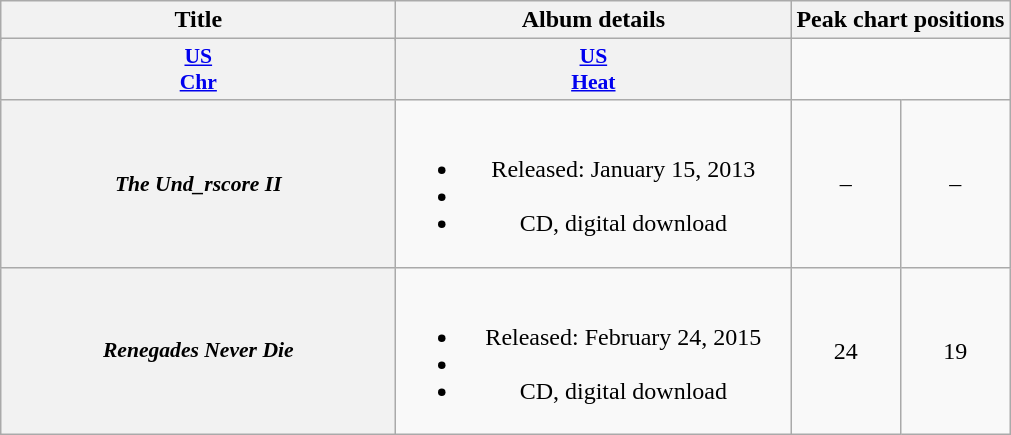<table class="wikitable plainrowheaders" style="text-align:center;">
<tr>
<th scope="col" rowspan="2" style="width:16em;">Title</th>
<th scope="col" rowspan="2" style="width:16em;">Album details</th>
<th scope="col" colspan="2">Peak chart positions</th>
</tr>
<tr>
</tr>
<tr>
<th style="width:3em; font-size:90%"><a href='#'>US<br>Chr</a></th>
<th style="width:3em; font-size:90%"><a href='#'>US<br>Heat</a></th>
</tr>
<tr>
<th style="width:3em; font-size:90%"><em>The Und_rscore II</em></th>
<td><br><ul><li>Released: January 15, 2013</li><li></li><li>CD, digital download</li></ul></td>
<td>–</td>
<td>–</td>
</tr>
<tr>
<th style="width:3em; font-size:90%"><em>Renegades Never Die</em></th>
<td><br><ul><li>Released: February 24, 2015</li><li></li><li>CD, digital download</li></ul></td>
<td>24</td>
<td>19</td>
</tr>
</table>
